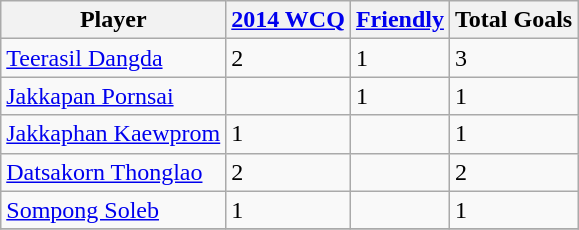<table class="wikitable sortable" style="text-align: left;">
<tr>
<th>Player</th>
<th><a href='#'>2014 WCQ</a></th>
<th><a href='#'>Friendly</a></th>
<th>Total Goals</th>
</tr>
<tr>
<td><a href='#'>Teerasil Dangda</a></td>
<td>2</td>
<td>1</td>
<td>3</td>
</tr>
<tr>
<td><a href='#'>Jakkapan Pornsai</a></td>
<td></td>
<td>1</td>
<td>1</td>
</tr>
<tr>
<td><a href='#'>Jakkaphan Kaewprom</a></td>
<td>1</td>
<td></td>
<td>1</td>
</tr>
<tr>
<td><a href='#'>Datsakorn Thonglao</a></td>
<td>2</td>
<td></td>
<td>2</td>
</tr>
<tr>
<td><a href='#'>Sompong Soleb</a></td>
<td>1</td>
<td></td>
<td>1</td>
</tr>
<tr>
</tr>
</table>
